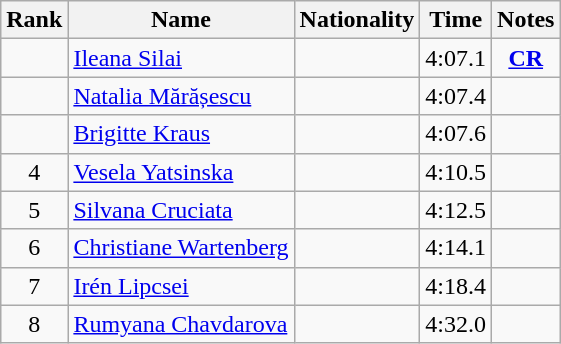<table class="wikitable sortable" style="text-align:center">
<tr>
<th>Rank</th>
<th>Name</th>
<th>Nationality</th>
<th>Time</th>
<th>Notes</th>
</tr>
<tr>
<td></td>
<td align="left"><a href='#'>Ileana Silai</a></td>
<td align=left></td>
<td>4:07.1</td>
<td><strong><a href='#'>CR</a></strong></td>
</tr>
<tr>
<td></td>
<td align="left"><a href='#'>Natalia Mărășescu</a></td>
<td align=left></td>
<td>4:07.4</td>
<td></td>
</tr>
<tr>
<td></td>
<td align="left"><a href='#'>Brigitte Kraus</a></td>
<td align=left></td>
<td>4:07.6</td>
<td></td>
</tr>
<tr>
<td>4</td>
<td align="left"><a href='#'>Vesela Yatsinska</a></td>
<td align=left></td>
<td>4:10.5</td>
<td></td>
</tr>
<tr>
<td>5</td>
<td align="left"><a href='#'>Silvana Cruciata</a></td>
<td align=left></td>
<td>4:12.5</td>
<td></td>
</tr>
<tr>
<td>6</td>
<td align="left"><a href='#'>Christiane Wartenberg</a></td>
<td align=left></td>
<td>4:14.1</td>
<td></td>
</tr>
<tr>
<td>7</td>
<td align="left"><a href='#'>Irén Lipcsei</a></td>
<td align=left></td>
<td>4:18.4</td>
<td></td>
</tr>
<tr>
<td>8</td>
<td align="left"><a href='#'>Rumyana Chavdarova</a></td>
<td align=left></td>
<td>4:32.0</td>
<td></td>
</tr>
</table>
